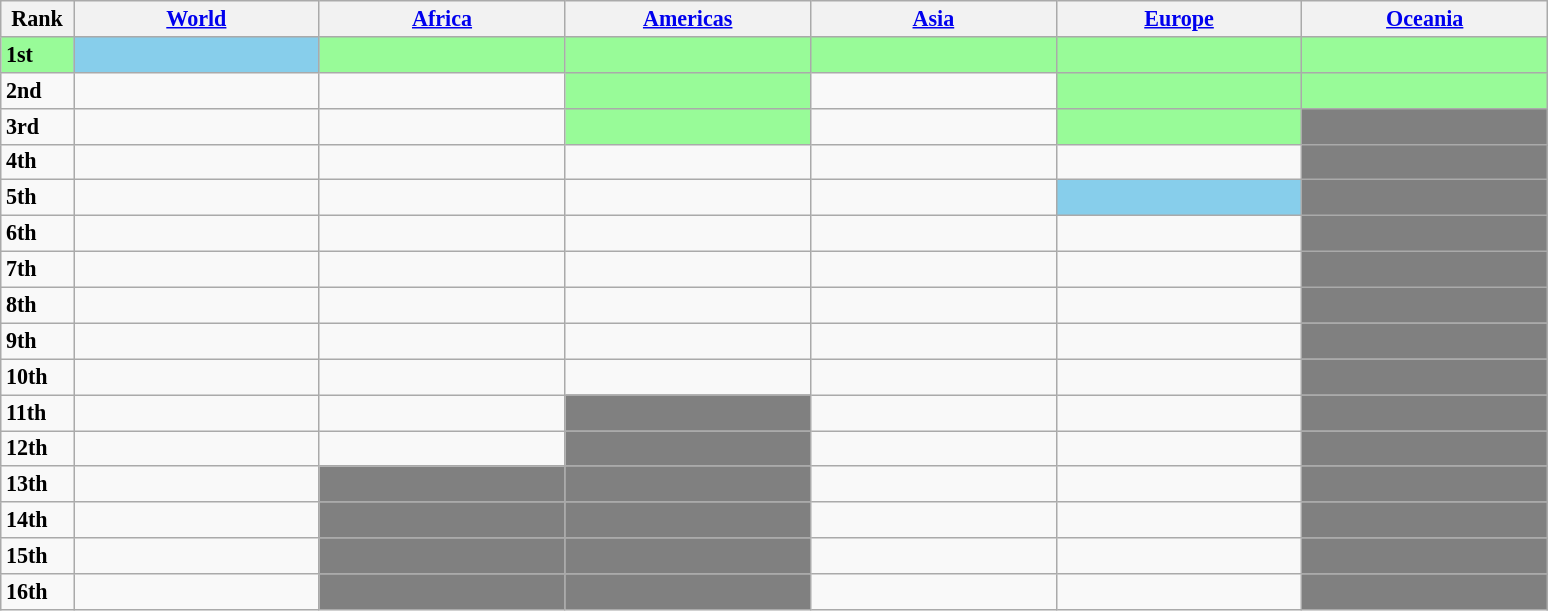<table class=wikitable  style="font-size:92%;">
<tr>
<th width=4%>Rank</th>
<th width=13.5%><a href='#'>World</a></th>
<th width=13.5%><a href='#'>Africa</a></th>
<th width=13.5%><a href='#'>Americas</a></th>
<th width=13.5%><a href='#'>Asia</a></th>
<th width=13.5%><a href='#'>Europe</a></th>
<th width=13.5%><a href='#'>Oceania</a></th>
</tr>
<tr bgcolor="#98fb98">
<td><strong>1st</strong></td>
<td bgcolor=skyblue></td>
<td></td>
<td></td>
<td></td>
<td></td>
<td></td>
</tr>
<tr>
<td><strong>2nd</strong></td>
<td></td>
<td></td>
<td bgcolor=#98fb98></td>
<td></td>
<td bgcolor=#98fb98></td>
<td bgcolor=#98fb98></td>
</tr>
<tr>
<td><strong>3rd</strong></td>
<td></td>
<td></td>
<td bgcolor=#98fb98></td>
<td></td>
<td bgcolor=#98fb98></td>
<td bgcolor=gray></td>
</tr>
<tr>
<td><strong>4th</strong></td>
<td></td>
<td></td>
<td></td>
<td></td>
<td></td>
<td bgcolor=gray></td>
</tr>
<tr>
<td><strong>5th</strong></td>
<td></td>
<td></td>
<td></td>
<td></td>
<td bgcolor=skyblue></td>
<td bgcolor=gray></td>
</tr>
<tr>
<td><strong>6th</strong></td>
<td></td>
<td></td>
<td></td>
<td></td>
<td></td>
<td bgcolor=gray></td>
</tr>
<tr>
<td><strong>7th</strong></td>
<td></td>
<td></td>
<td></td>
<td></td>
<td></td>
<td bgcolor=gray></td>
</tr>
<tr>
<td><strong>8th</strong></td>
<td></td>
<td></td>
<td></td>
<td></td>
<td></td>
<td bgcolor=gray></td>
</tr>
<tr>
<td><strong>9th</strong></td>
<td></td>
<td></td>
<td></td>
<td></td>
<td></td>
<td bgcolor=gray></td>
</tr>
<tr>
<td><strong>10th</strong></td>
<td></td>
<td></td>
<td></td>
<td></td>
<td></td>
<td bgcolor=gray></td>
</tr>
<tr>
<td><strong>11th</strong></td>
<td></td>
<td></td>
<td bgcolor=gray></td>
<td></td>
<td></td>
<td bgcolor=gray></td>
</tr>
<tr>
<td><strong>12th</strong></td>
<td></td>
<td></td>
<td bgcolor=gray></td>
<td></td>
<td></td>
<td bgcolor=gray></td>
</tr>
<tr>
<td><strong>13th</strong></td>
<td></td>
<td bgcolor=gray></td>
<td bgcolor=gray></td>
<td></td>
<td></td>
<td bgcolor=gray></td>
</tr>
<tr>
<td><strong>14th</strong></td>
<td></td>
<td bgcolor=gray></td>
<td bgcolor=gray></td>
<td></td>
<td></td>
<td bgcolor=gray></td>
</tr>
<tr>
<td><strong>15th</strong></td>
<td></td>
<td bgcolor=gray></td>
<td bgcolor=gray></td>
<td></td>
<td></td>
<td bgcolor=gray></td>
</tr>
<tr>
<td><strong>16th</strong></td>
<td></td>
<td bgcolor=gray></td>
<td bgcolor=gray></td>
<td></td>
<td></td>
<td bgcolor=gray></td>
</tr>
</table>
